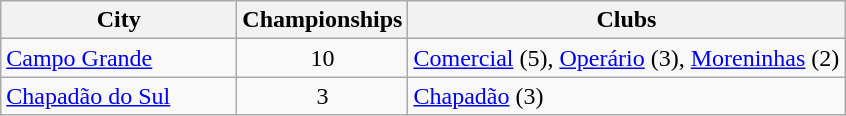<table class="wikitable">
<tr>
<th style="width:150px">City</th>
<th>Championships</th>
<th>Clubs</th>
</tr>
<tr>
<td> <a href='#'>Campo Grande</a></td>
<td align="center">10</td>
<td><a href='#'>Comercial</a> (5), <a href='#'>Operário</a> (3), <a href='#'>Moreninhas</a> (2)</td>
</tr>
<tr>
<td> <a href='#'>Chapadão do Sul</a></td>
<td align="center">3</td>
<td><a href='#'>Chapadão</a> (3)</td>
</tr>
</table>
